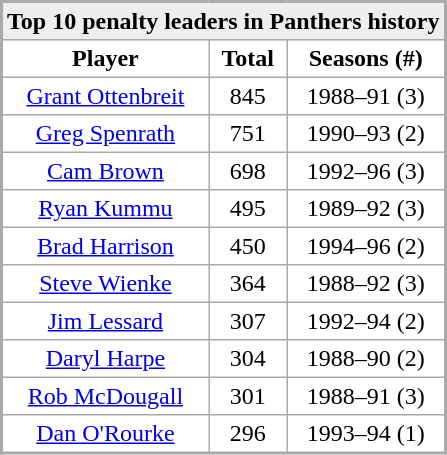<table align=right border="1" cellpadding="3" cellspacing="1" bgcolor="#ffffff" style="border: 2px #aaaaaa solid; border-collapse: collapse;">
<tr>
<td align="left" bgcolor="#eeeeee" colspan=4 style="border-bottom:1px #aaaaaa solid;"><strong>Top 10 penalty leaders in Panthers history</strong></td>
</tr>
<tr>
<th>Player</th>
<th>Total</th>
<th>Seasons (#)</th>
</tr>
<tr align="center">
<td><a href='#'>Grant Ottenbreit</a></td>
<td>845</td>
<td>1988–91 (3)</td>
</tr>
<tr align="center">
<td><a href='#'>Greg Spenrath</a></td>
<td>751</td>
<td>1990–93 (2)</td>
</tr>
<tr align="center">
<td><a href='#'>Cam Brown</a></td>
<td>698</td>
<td>1992–96 (3)</td>
</tr>
<tr align="center">
<td><a href='#'>Ryan Kummu</a></td>
<td>495</td>
<td>1989–92 (3)</td>
</tr>
<tr align="center">
<td><a href='#'>Brad Harrison</a></td>
<td>450</td>
<td>1994–96 (2)</td>
</tr>
<tr align="center">
<td><a href='#'>Steve Wienke</a></td>
<td>364</td>
<td>1988–92 (3)</td>
</tr>
<tr align="center">
<td><a href='#'>Jim Lessard</a></td>
<td>307</td>
<td>1992–94 (2)</td>
</tr>
<tr align="center">
<td><a href='#'>Daryl Harpe</a></td>
<td>304</td>
<td>1988–90 (2)</td>
</tr>
<tr align="center">
<td><a href='#'>Rob McDougall</a></td>
<td>301</td>
<td>1988–91 (3)</td>
</tr>
<tr align="center">
<td><a href='#'>Dan O'Rourke</a></td>
<td>296</td>
<td>1993–94 (1)</td>
</tr>
</table>
